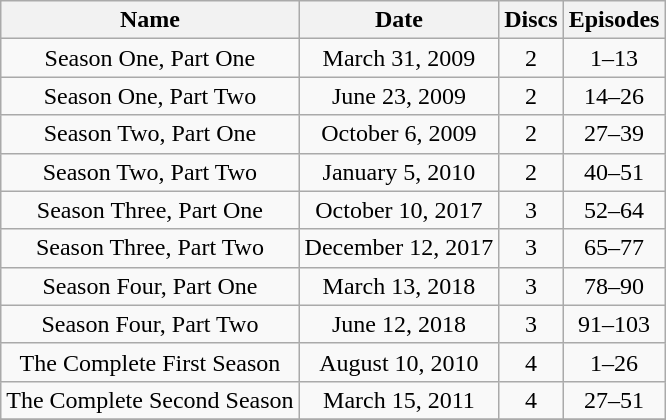<table class="wikitable" style="text-align:center;">
<tr>
<th>Name</th>
<th>Date</th>
<th>Discs</th>
<th>Episodes</th>
</tr>
<tr>
<td>Season One, Part One</td>
<td>March 31, 2009</td>
<td>2</td>
<td>1–13</td>
</tr>
<tr>
<td>Season One, Part Two</td>
<td>June 23, 2009</td>
<td>2</td>
<td>14–26</td>
</tr>
<tr>
<td>Season Two, Part One</td>
<td>October 6, 2009</td>
<td>2</td>
<td>27–39</td>
</tr>
<tr>
<td>Season Two, Part Two</td>
<td>January 5, 2010</td>
<td>2</td>
<td>40–51</td>
</tr>
<tr>
<td>Season Three, Part One</td>
<td>October 10, 2017</td>
<td>3</td>
<td>52–64</td>
</tr>
<tr>
<td>Season Three, Part Two</td>
<td>December 12, 2017</td>
<td>3</td>
<td>65–77</td>
</tr>
<tr>
<td>Season Four, Part One</td>
<td>March 13, 2018</td>
<td>3</td>
<td>78–90</td>
</tr>
<tr>
<td>Season Four, Part Two</td>
<td>June 12, 2018</td>
<td>3</td>
<td>91–103</td>
</tr>
<tr>
<td>The Complete First Season</td>
<td>August 10, 2010</td>
<td>4</td>
<td>1–26</td>
</tr>
<tr>
<td>The Complete Second Season</td>
<td>March 15, 2011</td>
<td>4</td>
<td>27–51</td>
</tr>
<tr>
</tr>
</table>
